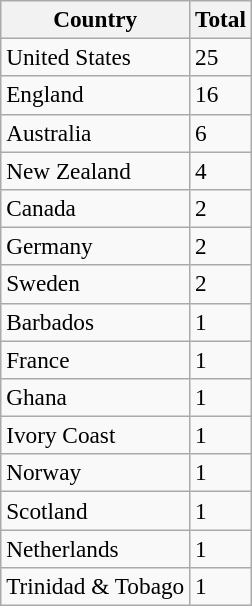<table class="wikitable sortable" style="font-size:97%;">
<tr>
<th>Country</th>
<th>Total</th>
</tr>
<tr>
<td>United States</td>
<td>25</td>
</tr>
<tr>
<td>England</td>
<td>16</td>
</tr>
<tr>
<td>Australia</td>
<td>6</td>
</tr>
<tr>
<td>New Zealand</td>
<td>4</td>
</tr>
<tr>
<td>Canada</td>
<td>2</td>
</tr>
<tr>
<td>Germany</td>
<td>2</td>
</tr>
<tr>
<td>Sweden</td>
<td>2</td>
</tr>
<tr>
<td>Barbados</td>
<td>1</td>
</tr>
<tr>
<td>France</td>
<td>1</td>
</tr>
<tr>
<td>Ghana</td>
<td>1</td>
</tr>
<tr>
<td>Ivory Coast</td>
<td>1</td>
</tr>
<tr>
<td>Norway</td>
<td>1</td>
</tr>
<tr>
<td>Scotland</td>
<td>1</td>
</tr>
<tr>
<td>Netherlands</td>
<td>1</td>
</tr>
<tr>
<td>Trinidad & Tobago</td>
<td>1</td>
</tr>
</table>
